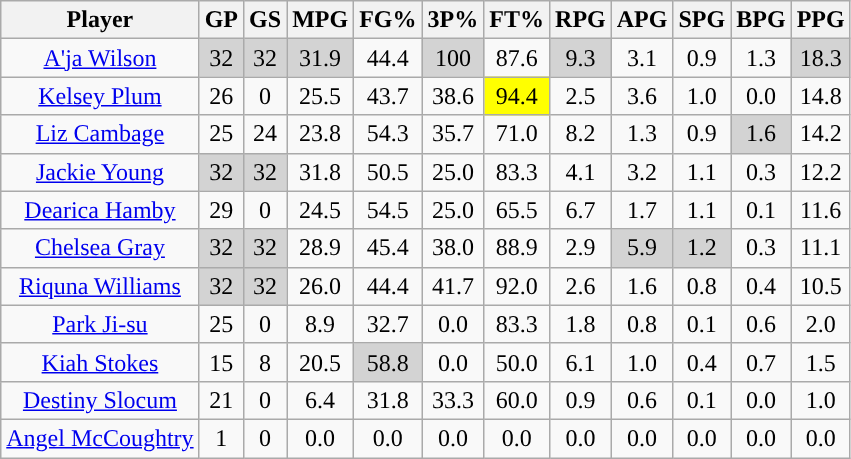<table class="wikitable sortable" style="text-align:center;">
<tr>
<th>Player</th>
<th>GP</th>
<th>GS</th>
<th>MPG</th>
<th>FG%</th>
<th>3P%</th>
<th>FT%</th>
<th>RPG</th>
<th>APG</th>
<th>SPG</th>
<th>BPG</th>
<th>PPG</th>
</tr>
<tr>
<td><a href='#'>A'ja Wilson</a></td>
<td style="background:#D3D3D3;">32</td>
<td style="background:#D3D3D3;">32</td>
<td style="background:#D3D3D3;">31.9</td>
<td>44.4</td>
<td style="background:#D3D3D3;">100</td>
<td>87.6</td>
<td style="background:#D3D3D3;">9.3</td>
<td>3.1</td>
<td>0.9</td>
<td>1.3</td>
<td style="background:#D3D3D3;">18.3</td>
</tr>
<tr>
<td><a href='#'>Kelsey Plum</a></td>
<td>26</td>
<td>0</td>
<td>25.5</td>
<td>43.7</td>
<td>38.6</td>
<td style="background:yellow">94.4</td>
<td>2.5</td>
<td>3.6</td>
<td>1.0</td>
<td>0.0</td>
<td>14.8</td>
</tr>
<tr>
<td><a href='#'>Liz Cambage</a></td>
<td>25</td>
<td>24</td>
<td>23.8</td>
<td>54.3</td>
<td>35.7</td>
<td>71.0</td>
<td>8.2</td>
<td>1.3</td>
<td>0.9</td>
<td style="background:#D3D3D3;">1.6</td>
<td>14.2</td>
</tr>
<tr>
<td><a href='#'>Jackie Young</a></td>
<td style="background:#D3D3D3;">32</td>
<td style="background:#D3D3D3;">32</td>
<td>31.8</td>
<td>50.5</td>
<td>25.0</td>
<td>83.3</td>
<td>4.1</td>
<td>3.2</td>
<td>1.1</td>
<td>0.3</td>
<td>12.2</td>
</tr>
<tr>
<td><a href='#'>Dearica Hamby</a></td>
<td>29</td>
<td>0</td>
<td>24.5</td>
<td>54.5</td>
<td>25.0</td>
<td>65.5</td>
<td>6.7</td>
<td>1.7</td>
<td>1.1</td>
<td>0.1</td>
<td>11.6</td>
</tr>
<tr>
<td><a href='#'>Chelsea Gray</a></td>
<td style="background:#D3D3D3;">32</td>
<td style="background:#D3D3D3;">32</td>
<td>28.9</td>
<td>45.4</td>
<td>38.0</td>
<td>88.9</td>
<td>2.9</td>
<td style="background:#D3D3D3;">5.9</td>
<td style="background:#D3D3D3;">1.2</td>
<td>0.3</td>
<td>11.1</td>
</tr>
<tr>
<td><a href='#'>Riquna Williams</a></td>
<td style="background:#D3D3D3;">32</td>
<td style="background:#D3D3D3;">32</td>
<td>26.0</td>
<td>44.4</td>
<td>41.7</td>
<td>92.0</td>
<td>2.6</td>
<td>1.6</td>
<td>0.8</td>
<td>0.4</td>
<td>10.5</td>
</tr>
<tr>
<td><a href='#'>Park Ji-su</a></td>
<td>25</td>
<td>0</td>
<td>8.9</td>
<td>32.7</td>
<td>0.0</td>
<td>83.3</td>
<td>1.8</td>
<td>0.8</td>
<td>0.1</td>
<td>0.6</td>
<td>2.0</td>
</tr>
<tr>
<td><a href='#'>Kiah Stokes</a></td>
<td>15</td>
<td>8</td>
<td>20.5</td>
<td style="background:#D3D3D3;">58.8</td>
<td>0.0</td>
<td>50.0</td>
<td>6.1</td>
<td>1.0</td>
<td>0.4</td>
<td>0.7</td>
<td>1.5</td>
</tr>
<tr>
<td><a href='#'>Destiny Slocum</a></td>
<td>21</td>
<td>0</td>
<td>6.4</td>
<td>31.8</td>
<td>33.3</td>
<td>60.0</td>
<td>0.9</td>
<td>0.6</td>
<td>0.1</td>
<td>0.0</td>
<td>1.0</td>
</tr>
<tr>
<td><a href='#'>Angel McCoughtry</a></td>
<td>1</td>
<td>0</td>
<td>0.0</td>
<td>0.0</td>
<td>0.0</td>
<td>0.0</td>
<td>0.0</td>
<td>0.0</td>
<td>0.0</td>
<td>0.0</td>
<td>0.0</td>
</tr>
</table>
